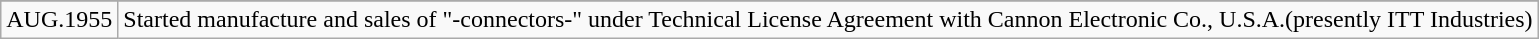<table class="wikitable">
<tr>
</tr>
<tr>
<td>AUG.1955</td>
<td>Started manufacture and sales of "-connectors-" under Technical License Agreement with Cannon Electronic Co., U.S.A.(presently ITT Industries)</td>
</tr>
</table>
